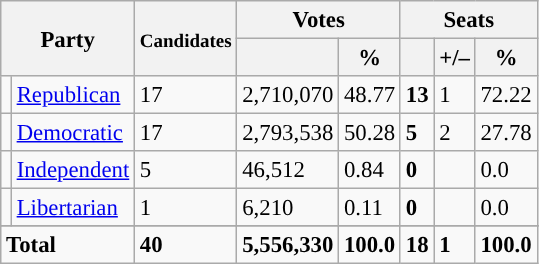<table class="wikitable" style="font-size: 95%;">
<tr>
<th colspan="2" rowspan="2">Party</th>
<th rowspan="2"><small>Candi</small><small>dates</small></th>
<th colspan="2">Votes</th>
<th colspan="3">Seats</th>
</tr>
<tr>
<th></th>
<th>%</th>
<th></th>
<th>+/–</th>
<th>%</th>
</tr>
<tr>
<td style="color:inherit;background:"></td>
<td align="left"><a href='#'>Republican</a></td>
<td>17</td>
<td>2,710,070</td>
<td>48.77</td>
<td><strong>13</strong></td>
<td> 1</td>
<td>72.22</td>
</tr>
<tr>
<td style="color:inherit;background:"></td>
<td align="left"><a href='#'>Democratic</a></td>
<td>17</td>
<td>2,793,538</td>
<td>50.28</td>
<td><strong>5</strong></td>
<td> 2</td>
<td>27.78</td>
</tr>
<tr>
<td style="color:inherit;background:"></td>
<td align="left"><a href='#'>Independent</a></td>
<td>5</td>
<td>46,512</td>
<td>0.84</td>
<td><strong>0</strong></td>
<td></td>
<td>0.0</td>
</tr>
<tr>
<td style="color:inherit;background:"></td>
<td align="left"><a href='#'>Libertarian</a></td>
<td>1</td>
<td>6,210</td>
<td>0.11</td>
<td><strong>0</strong></td>
<td></td>
<td>0.0</td>
</tr>
<tr>
</tr>
<tr style="font-weight:bold">
<td colspan="2" align="left">Total</td>
<td>40</td>
<td>5,556,330</td>
<td>100.0</td>
<td>18</td>
<td> 1</td>
<td>100.0</td>
</tr>
</table>
